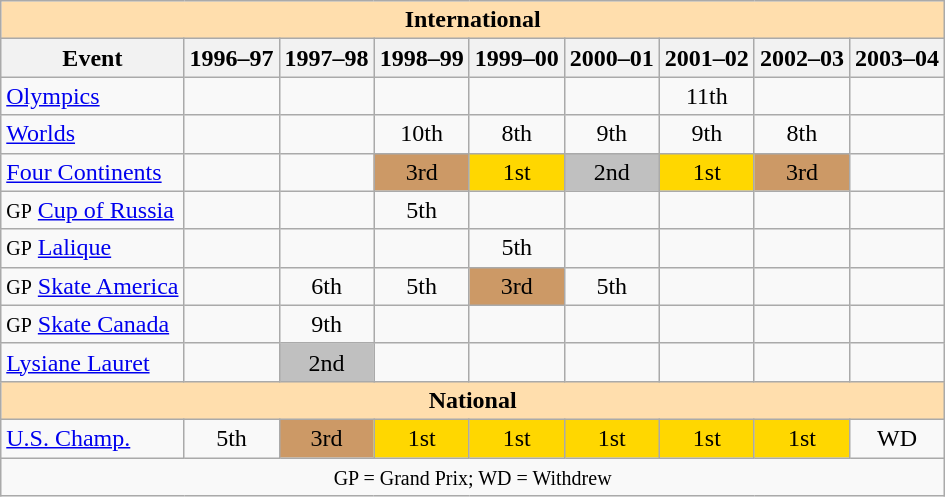<table class="wikitable" style="text-align:center">
<tr>
<th style="background-color: #ffdead; " colspan=9 align=center><strong>International</strong></th>
</tr>
<tr>
<th>Event</th>
<th>1996–97</th>
<th>1997–98</th>
<th>1998–99</th>
<th>1999–00</th>
<th>2000–01</th>
<th>2001–02</th>
<th>2002–03</th>
<th>2003–04</th>
</tr>
<tr>
<td align=left><a href='#'>Olympics</a></td>
<td></td>
<td></td>
<td></td>
<td></td>
<td></td>
<td>11th</td>
<td></td>
<td></td>
</tr>
<tr>
<td align=left><a href='#'>Worlds</a></td>
<td></td>
<td></td>
<td>10th</td>
<td>8th</td>
<td>9th</td>
<td>9th</td>
<td>8th</td>
<td></td>
</tr>
<tr>
<td align=left><a href='#'>Four Continents</a></td>
<td></td>
<td></td>
<td bgcolor=cc9966>3rd</td>
<td bgcolor=gold>1st</td>
<td bgcolor=silver>2nd</td>
<td bgcolor=gold>1st</td>
<td bgcolor=cc9966>3rd</td>
<td></td>
</tr>
<tr>
<td align=left><small>GP</small> <a href='#'>Cup of Russia</a></td>
<td></td>
<td></td>
<td>5th</td>
<td></td>
<td></td>
<td></td>
<td></td>
<td></td>
</tr>
<tr>
<td align=left><small>GP</small> <a href='#'>Lalique</a></td>
<td></td>
<td></td>
<td></td>
<td>5th</td>
<td></td>
<td></td>
<td></td>
<td></td>
</tr>
<tr>
<td align=left><small>GP</small> <a href='#'>Skate America</a></td>
<td></td>
<td>6th</td>
<td>5th</td>
<td bgcolor=cc9966>3rd</td>
<td>5th</td>
<td></td>
<td></td>
<td></td>
</tr>
<tr>
<td align=left><small>GP</small> <a href='#'>Skate Canada</a></td>
<td></td>
<td>9th</td>
<td></td>
<td></td>
<td></td>
<td></td>
<td></td>
<td></td>
</tr>
<tr>
<td align=left><a href='#'>Lysiane Lauret</a></td>
<td></td>
<td bgcolor=silver>2nd</td>
<td></td>
<td></td>
<td></td>
<td></td>
<td></td>
<td></td>
</tr>
<tr>
<th style="background-color: #ffdead; " colspan=9 align=center><strong>National</strong></th>
</tr>
<tr>
<td align=left><a href='#'>U.S. Champ.</a></td>
<td>5th</td>
<td bgcolor=cc9966>3rd</td>
<td bgcolor=gold>1st</td>
<td bgcolor=gold>1st</td>
<td bgcolor=gold>1st</td>
<td bgcolor=gold>1st</td>
<td bgcolor=gold>1st</td>
<td>WD</td>
</tr>
<tr>
<td colspan=9 align=center><small> GP = Grand Prix; WD = Withdrew </small></td>
</tr>
</table>
